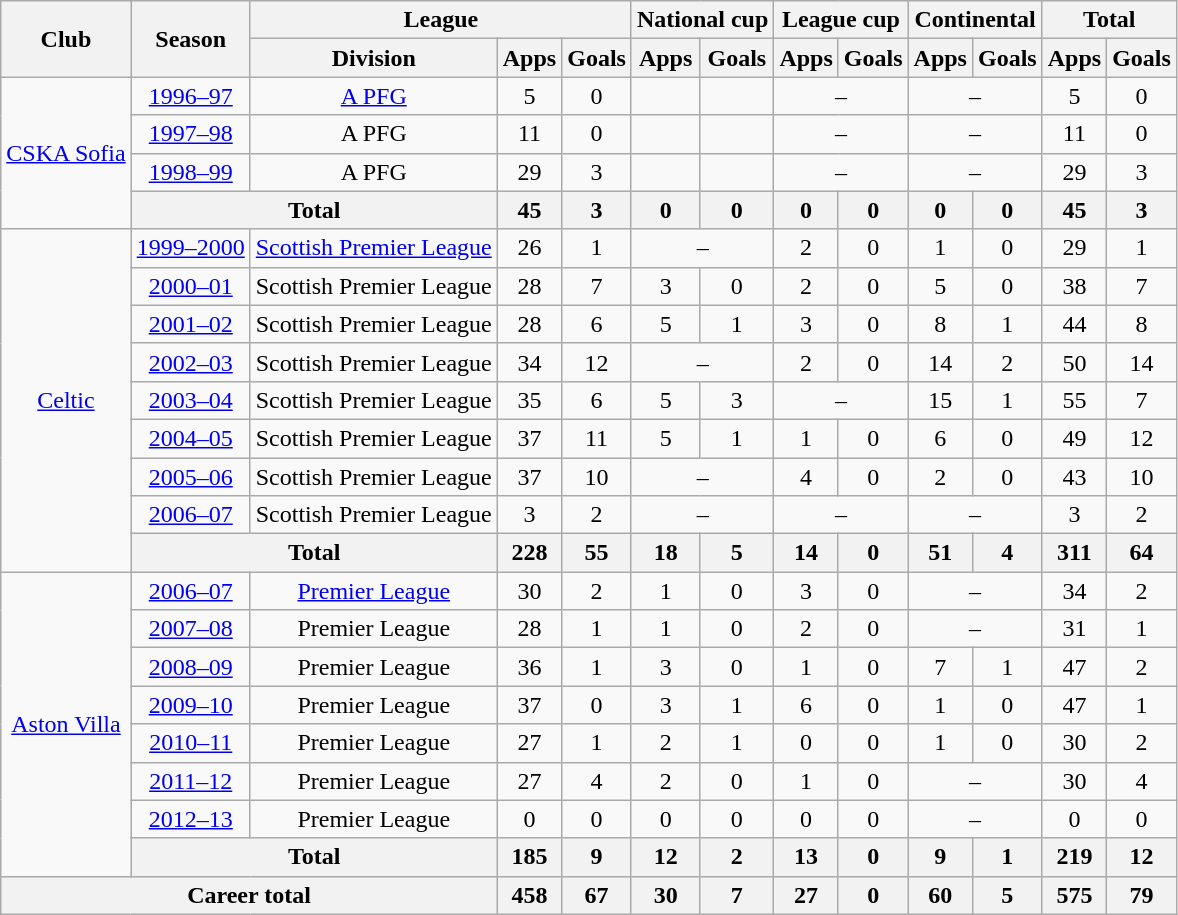<table class="wikitable" style="text-align:center">
<tr>
<th rowspan="2">Club</th>
<th rowspan="2">Season</th>
<th colspan="3">League</th>
<th colspan="2">National cup</th>
<th colspan="2">League cup</th>
<th colspan="2">Continental</th>
<th colspan="2">Total</th>
</tr>
<tr>
<th>Division</th>
<th>Apps</th>
<th>Goals</th>
<th>Apps</th>
<th>Goals</th>
<th>Apps</th>
<th>Goals</th>
<th>Apps</th>
<th>Goals</th>
<th>Apps</th>
<th>Goals</th>
</tr>
<tr>
<td rowspan="4"><a href='#'>CSKA Sofia</a></td>
<td><a href='#'>1996–97</a></td>
<td><a href='#'>A PFG</a></td>
<td>5</td>
<td>0</td>
<td></td>
<td></td>
<td colspan="2">–</td>
<td colspan="2">–</td>
<td>5</td>
<td>0</td>
</tr>
<tr>
<td><a href='#'>1997–98</a></td>
<td>A PFG</td>
<td>11</td>
<td>0</td>
<td></td>
<td></td>
<td colspan="2">–</td>
<td colspan="2">–</td>
<td>11</td>
<td>0</td>
</tr>
<tr>
<td><a href='#'>1998–99</a></td>
<td>A PFG</td>
<td>29</td>
<td>3</td>
<td></td>
<td></td>
<td colspan="2">–</td>
<td colspan="2">–</td>
<td>29</td>
<td>3</td>
</tr>
<tr>
<th colspan="2">Total</th>
<th>45</th>
<th>3</th>
<th>0</th>
<th>0</th>
<th>0</th>
<th>0</th>
<th>0</th>
<th>0</th>
<th>45</th>
<th>3</th>
</tr>
<tr>
<td rowspan="9"><a href='#'>Celtic</a></td>
<td><a href='#'>1999–2000</a></td>
<td><a href='#'>Scottish Premier League</a></td>
<td>26</td>
<td>1</td>
<td colspan="2">–</td>
<td>2</td>
<td>0</td>
<td>1</td>
<td>0</td>
<td>29</td>
<td>1</td>
</tr>
<tr>
<td><a href='#'>2000–01</a></td>
<td>Scottish Premier League</td>
<td>28</td>
<td>7</td>
<td>3</td>
<td>0</td>
<td>2</td>
<td>0</td>
<td>5</td>
<td>0</td>
<td>38</td>
<td>7</td>
</tr>
<tr>
<td><a href='#'>2001–02</a></td>
<td>Scottish Premier League</td>
<td>28</td>
<td>6</td>
<td>5</td>
<td>1</td>
<td>3</td>
<td>0</td>
<td>8</td>
<td>1</td>
<td>44</td>
<td>8</td>
</tr>
<tr>
<td><a href='#'>2002–03</a></td>
<td>Scottish Premier League</td>
<td>34</td>
<td>12</td>
<td colspan="2">–</td>
<td>2</td>
<td>0</td>
<td>14</td>
<td>2</td>
<td>50</td>
<td>14</td>
</tr>
<tr>
<td><a href='#'>2003–04</a></td>
<td>Scottish Premier League</td>
<td>35</td>
<td>6</td>
<td>5</td>
<td>3</td>
<td colspan="2">–</td>
<td>15</td>
<td>1</td>
<td>55</td>
<td>7</td>
</tr>
<tr>
<td><a href='#'>2004–05</a></td>
<td>Scottish Premier League</td>
<td>37</td>
<td>11</td>
<td>5</td>
<td>1</td>
<td>1</td>
<td>0</td>
<td>6</td>
<td>0</td>
<td>49</td>
<td>12</td>
</tr>
<tr>
<td><a href='#'>2005–06</a></td>
<td>Scottish Premier League</td>
<td>37</td>
<td>10</td>
<td colspan="2">–</td>
<td>4</td>
<td>0</td>
<td>2</td>
<td>0</td>
<td>43</td>
<td>10</td>
</tr>
<tr>
<td><a href='#'>2006–07</a></td>
<td>Scottish Premier League</td>
<td>3</td>
<td>2</td>
<td colspan="2">–</td>
<td colspan="2">–</td>
<td colspan="2">–</td>
<td>3</td>
<td>2</td>
</tr>
<tr>
<th colspan="2">Total</th>
<th>228</th>
<th>55</th>
<th>18</th>
<th>5</th>
<th>14</th>
<th>0</th>
<th>51</th>
<th>4</th>
<th>311</th>
<th>64</th>
</tr>
<tr>
<td rowspan="8"><a href='#'>Aston Villa</a></td>
<td><a href='#'>2006–07</a></td>
<td><a href='#'>Premier League</a></td>
<td>30</td>
<td>2</td>
<td>1</td>
<td>0</td>
<td>3</td>
<td>0</td>
<td colspan="2">–</td>
<td>34</td>
<td>2</td>
</tr>
<tr>
<td><a href='#'>2007–08</a></td>
<td>Premier League</td>
<td>28</td>
<td>1</td>
<td>1</td>
<td>0</td>
<td>2</td>
<td>0</td>
<td colspan="2">–</td>
<td>31</td>
<td>1</td>
</tr>
<tr>
<td><a href='#'>2008–09</a></td>
<td>Premier League</td>
<td>36</td>
<td>1</td>
<td>3</td>
<td>0</td>
<td>1</td>
<td>0</td>
<td>7</td>
<td>1</td>
<td>47</td>
<td>2</td>
</tr>
<tr>
<td><a href='#'>2009–10</a></td>
<td>Premier League</td>
<td>37</td>
<td>0</td>
<td>3</td>
<td>1</td>
<td>6</td>
<td>0</td>
<td>1</td>
<td>0</td>
<td>47</td>
<td>1</td>
</tr>
<tr>
<td><a href='#'>2010–11</a></td>
<td>Premier League</td>
<td>27</td>
<td>1</td>
<td>2</td>
<td>1</td>
<td>0</td>
<td>0</td>
<td>1</td>
<td>0</td>
<td>30</td>
<td>2</td>
</tr>
<tr>
<td><a href='#'>2011–12</a></td>
<td>Premier League</td>
<td>27</td>
<td>4</td>
<td>2</td>
<td>0</td>
<td>1</td>
<td>0</td>
<td colspan="2">–</td>
<td>30</td>
<td>4</td>
</tr>
<tr>
<td><a href='#'>2012–13</a></td>
<td>Premier League</td>
<td>0</td>
<td>0</td>
<td>0</td>
<td>0</td>
<td>0</td>
<td>0</td>
<td colspan="2">–</td>
<td>0</td>
<td>0</td>
</tr>
<tr>
<th colspan="2">Total</th>
<th>185</th>
<th>9</th>
<th>12</th>
<th>2</th>
<th>13</th>
<th>0</th>
<th>9</th>
<th>1</th>
<th>219</th>
<th>12</th>
</tr>
<tr>
<th colspan="3">Career total</th>
<th>458</th>
<th>67</th>
<th>30</th>
<th>7</th>
<th>27</th>
<th>0</th>
<th>60</th>
<th>5</th>
<th>575</th>
<th>79</th>
</tr>
</table>
